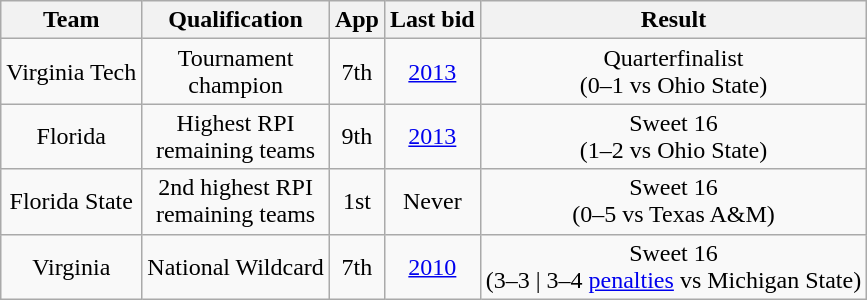<table class="wikitable sortable" style="text-align:center">
<tr>
<th>Team</th>
<th>Qualification</th>
<th>App</th>
<th>Last bid</th>
<th>Result</th>
</tr>
<tr>
<td>Virginia Tech</td>
<td>Tournament<br>champion</td>
<td>7th</td>
<td><a href='#'>2013</a></td>
<td>Quarterfinalist<br>(0–1 vs Ohio State)</td>
</tr>
<tr>
<td>Florida</td>
<td>Highest RPI<br>remaining teams</td>
<td>9th</td>
<td><a href='#'>2013</a></td>
<td>Sweet 16<br>(1–2 vs Ohio State)</td>
</tr>
<tr>
<td>Florida State</td>
<td>2nd highest RPI<br>remaining teams</td>
<td>1st</td>
<td>Never</td>
<td>Sweet 16<br>(0–5 vs Texas A&M)</td>
</tr>
<tr>
<td>Virginia</td>
<td>National Wildcard</td>
<td>7th</td>
<td><a href='#'>2010</a></td>
<td>Sweet 16<br>(3–3 | 3–4 <a href='#'>penalties</a> vs Michigan State)</td>
</tr>
</table>
